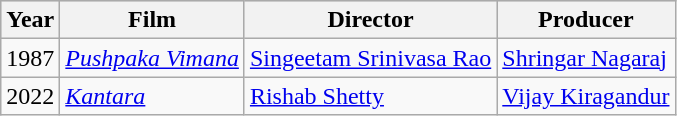<table class="wikitable">
<tr style="background:#d3d3d3;">
<th>Year</th>
<th>Film</th>
<th>Director</th>
<th>Producer</th>
</tr>
<tr>
<td>1987</td>
<td><em><a href='#'>Pushpaka Vimana</a></em></td>
<td><a href='#'>Singeetam Srinivasa Rao</a></td>
<td><a href='#'>Shringar Nagaraj</a></td>
</tr>
<tr>
<td>2022</td>
<td><em><a href='#'>Kantara</a></em></td>
<td><a href='#'>Rishab Shetty</a></td>
<td><a href='#'>Vijay Kiragandur</a></td>
</tr>
</table>
